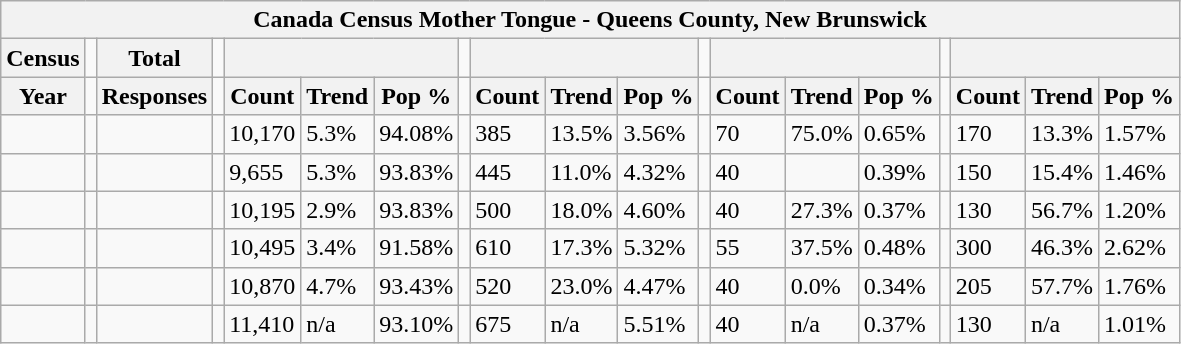<table class="wikitable">
<tr>
<th colspan="19">Canada Census Mother Tongue - Queens County, New Brunswick</th>
</tr>
<tr>
<th>Census</th>
<td></td>
<th>Total</th>
<td colspan="1"></td>
<th colspan="3"></th>
<td colspan="1"></td>
<th colspan="3"></th>
<td colspan="1"></td>
<th colspan="3"></th>
<td colspan="1"></td>
<th colspan="3"></th>
</tr>
<tr>
<th>Year</th>
<td></td>
<th>Responses</th>
<td></td>
<th>Count</th>
<th>Trend</th>
<th>Pop %</th>
<td></td>
<th>Count</th>
<th>Trend</th>
<th>Pop %</th>
<td></td>
<th>Count</th>
<th>Trend</th>
<th>Pop %</th>
<td></td>
<th>Count</th>
<th>Trend</th>
<th>Pop %</th>
</tr>
<tr>
<td></td>
<td></td>
<td></td>
<td></td>
<td>10,170</td>
<td> 5.3%</td>
<td>94.08%</td>
<td></td>
<td>385</td>
<td> 13.5%</td>
<td>3.56%</td>
<td></td>
<td>70</td>
<td> 75.0%</td>
<td>0.65%</td>
<td></td>
<td>170</td>
<td> 13.3%</td>
<td>1.57%</td>
</tr>
<tr>
<td></td>
<td></td>
<td></td>
<td></td>
<td>9,655</td>
<td> 5.3%</td>
<td>93.83%</td>
<td></td>
<td>445</td>
<td> 11.0%</td>
<td>4.32%</td>
<td></td>
<td>40</td>
<td></td>
<td>0.39%</td>
<td></td>
<td>150</td>
<td> 15.4%</td>
<td>1.46%</td>
</tr>
<tr>
<td></td>
<td></td>
<td></td>
<td></td>
<td>10,195</td>
<td> 2.9%</td>
<td>93.83%</td>
<td></td>
<td>500</td>
<td> 18.0%</td>
<td>4.60%</td>
<td></td>
<td>40</td>
<td> 27.3%</td>
<td>0.37%</td>
<td></td>
<td>130</td>
<td> 56.7%</td>
<td>1.20%</td>
</tr>
<tr>
<td></td>
<td></td>
<td></td>
<td></td>
<td>10,495</td>
<td> 3.4%</td>
<td>91.58%</td>
<td></td>
<td>610</td>
<td> 17.3%</td>
<td>5.32%</td>
<td></td>
<td>55</td>
<td> 37.5%</td>
<td>0.48%</td>
<td></td>
<td>300</td>
<td> 46.3%</td>
<td>2.62%</td>
</tr>
<tr>
<td></td>
<td></td>
<td></td>
<td></td>
<td>10,870</td>
<td> 4.7%</td>
<td>93.43%</td>
<td></td>
<td>520</td>
<td> 23.0%</td>
<td>4.47%</td>
<td></td>
<td>40</td>
<td> 0.0%</td>
<td>0.34%</td>
<td></td>
<td>205</td>
<td> 57.7%</td>
<td>1.76%</td>
</tr>
<tr>
<td></td>
<td></td>
<td></td>
<td></td>
<td>11,410</td>
<td>n/a</td>
<td>93.10%</td>
<td></td>
<td>675</td>
<td>n/a</td>
<td>5.51%</td>
<td></td>
<td>40</td>
<td>n/a</td>
<td>0.37%</td>
<td></td>
<td>130</td>
<td>n/a</td>
<td>1.01%</td>
</tr>
</table>
